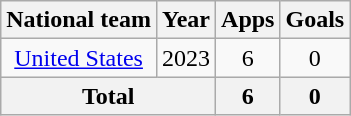<table class="wikitable" style="text-align:center">
<tr>
<th>National team</th>
<th>Year</th>
<th>Apps</th>
<th>Goals</th>
</tr>
<tr>
<td><a href='#'>United States</a></td>
<td>2023</td>
<td>6</td>
<td>0</td>
</tr>
<tr>
<th colspan="2">Total</th>
<th>6</th>
<th>0</th>
</tr>
</table>
